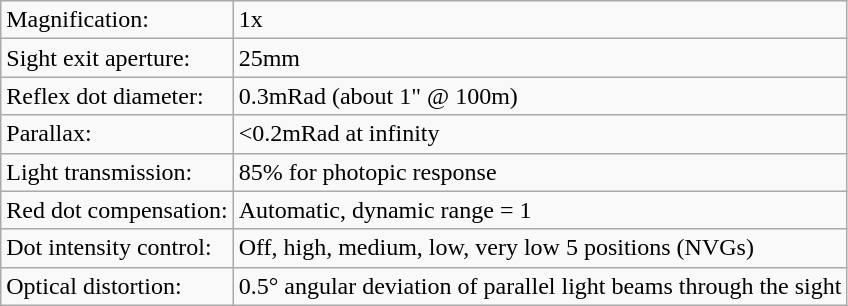<table class="wikitable">
<tr>
<td>Magnification:</td>
<td>1x</td>
</tr>
<tr>
<td>Sight exit aperture:</td>
<td>25mm</td>
</tr>
<tr>
<td>Reflex dot diameter:</td>
<td>0.3mRad (about 1" @ 100m)</td>
</tr>
<tr>
<td>Parallax:</td>
<td><0.2mRad at infinity</td>
</tr>
<tr>
<td>Light transmission:</td>
<td>85% for photopic response</td>
</tr>
<tr>
<td>Red dot compensation:</td>
<td>Automatic, dynamic range = 1</td>
</tr>
<tr>
<td>Dot intensity control:</td>
<td>Off, high, medium, low, very low 5 positions (NVGs)</td>
</tr>
<tr>
<td>Optical distortion:</td>
<td>0.5° angular deviation of parallel light beams through the sight</td>
</tr>
</table>
